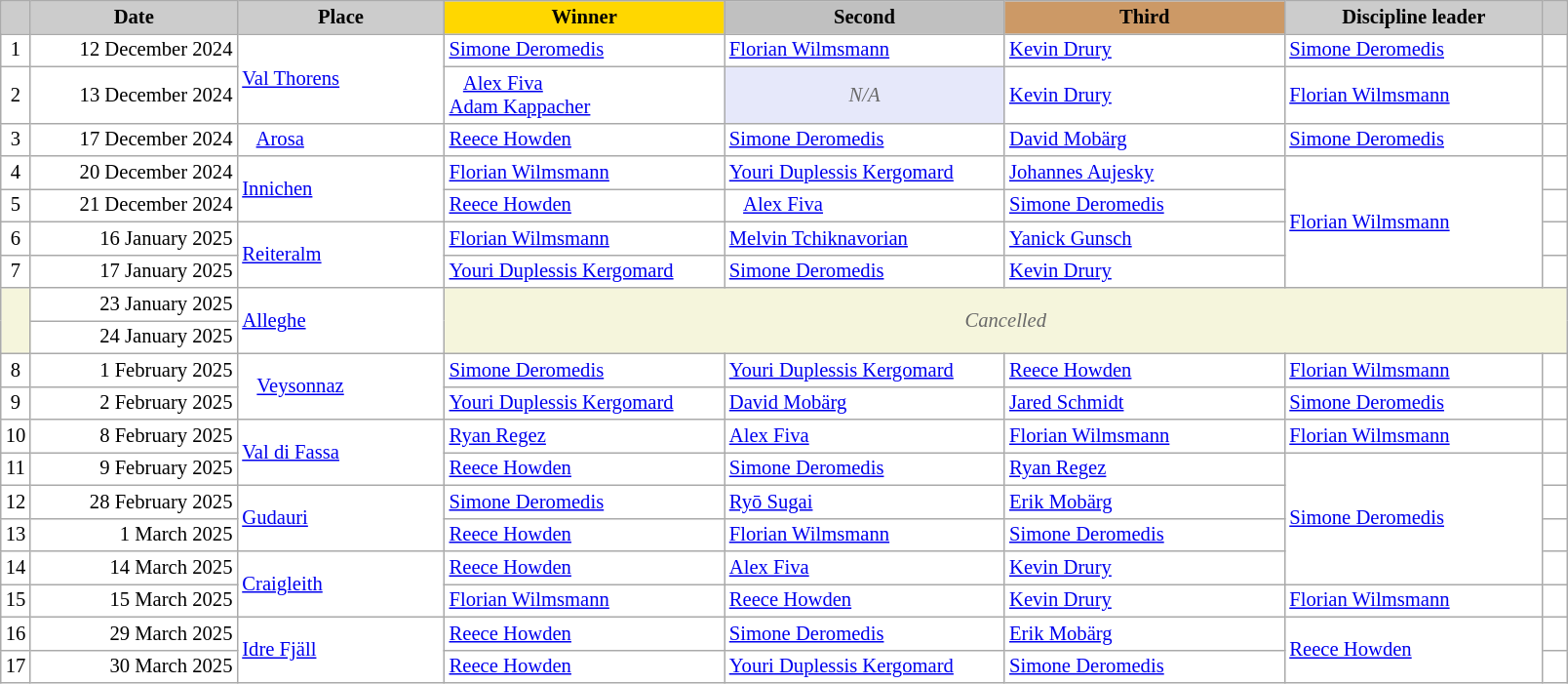<table class="wikitable plainrowheaders" style="background:#fff; font-size:86%; line-height:16px; border:grey solid 1px; border-collapse:collapse;">
<tr>
<th scope="col" style="background:#ccc; width=10 px;"></th>
<th scope="col" style="background:#ccc; width:135px;">Date</th>
<th scope="col" style="background:#ccc; width:135px;">Place</th>
<th scope="col" style="background:gold; width:185px;">Winner</th>
<th scope="col" style="background:silver; width:185px;">Second</th>
<th scope="col" style="background:#c96; width:185px;">Third</th>
<th scope="col" style="background:#ccc; width:170px;">Discipline leader</th>
<th scope="col" style="background:#ccc; width:10px;"></th>
</tr>
<tr>
<td align="center">1</td>
<td align="right">12 December 2024</td>
<td rowspan="2"> <a href='#'>Val Thorens</a></td>
<td> <a href='#'>Simone Deromedis</a></td>
<td> <a href='#'>Florian Wilmsmann</a></td>
<td> <a href='#'>Kevin Drury</a></td>
<td> <a href='#'>Simone Deromedis</a></td>
<td></td>
</tr>
<tr>
<td align="center">2</td>
<td align="right">13 December 2024</td>
<td>   <a href='#'>Alex Fiva</a><br> <a href='#'>Adam Kappacher</a></td>
<td align=center bgcolor="E6E8FA" style=color:#696969><em>N/A</em></td>
<td> <a href='#'>Kevin Drury</a></td>
<td> <a href='#'>Florian Wilmsmann</a></td>
<td></td>
</tr>
<tr>
<td align="center">3</td>
<td align="right">17 December 2024</td>
<td>   <a href='#'>Arosa</a></td>
<td> <a href='#'>Reece Howden</a></td>
<td> <a href='#'>Simone Deromedis</a></td>
<td> <a href='#'>David Mobärg</a></td>
<td> <a href='#'>Simone Deromedis</a></td>
<td></td>
</tr>
<tr>
<td align="center">4</td>
<td align="right">20 December 2024</td>
<td rowspan="2"> <a href='#'>Innichen</a></td>
<td> <a href='#'>Florian Wilmsmann</a></td>
<td> <a href='#'>Youri Duplessis Kergomard</a></td>
<td> <a href='#'>Johannes Aujesky</a></td>
<td rowspan="4"> <a href='#'>Florian Wilmsmann</a></td>
<td></td>
</tr>
<tr>
<td align="center">5</td>
<td align="right">21 December 2024</td>
<td> <a href='#'>Reece Howden</a></td>
<td>   <a href='#'>Alex Fiva</a></td>
<td> <a href='#'>Simone Deromedis</a></td>
<td></td>
</tr>
<tr>
<td align="center">6</td>
<td align="right">16 January 2025</td>
<td rowspan="2"> <a href='#'>Reiteralm</a></td>
<td> <a href='#'>Florian Wilmsmann</a></td>
<td> <a href='#'>Melvin Tchiknavorian</a></td>
<td> <a href='#'>Yanick Gunsch</a></td>
<td></td>
</tr>
<tr>
<td align="center">7</td>
<td align="right">17 January 2025</td>
<td> <a href='#'>Youri Duplessis Kergomard</a></td>
<td> <a href='#'>Simone Deromedis</a></td>
<td> <a href='#'>Kevin Drury</a></td>
<td></td>
</tr>
<tr>
<td rowspan="2" bgcolor="F5F5DC" align="center"></td>
<td align="right">23 January 2025</td>
<td rowspan="2"> <a href='#'>Alleghe</a></td>
<td rowspan=2 colspan=5 align=center bgcolor="F5F5DC" style=color:#696969><em>Cancelled</em></td>
</tr>
<tr>
<td align="right">24 January 2025</td>
</tr>
<tr>
<td align="center">8</td>
<td align="right">1 February 2025</td>
<td rowspan="2">   <a href='#'>Veysonnaz</a></td>
<td> <a href='#'>Simone Deromedis</a></td>
<td> <a href='#'>Youri Duplessis Kergomard</a></td>
<td> <a href='#'>Reece Howden</a></td>
<td> <a href='#'>Florian Wilmsmann</a></td>
<td></td>
</tr>
<tr>
<td align="center">9</td>
<td align="right">2 February 2025</td>
<td> <a href='#'>Youri Duplessis Kergomard</a></td>
<td> <a href='#'>David Mobärg</a></td>
<td> <a href='#'>Jared Schmidt</a></td>
<td> <a href='#'>Simone Deromedis</a></td>
<td></td>
</tr>
<tr>
<td align="center">10</td>
<td align="right">8 February 2025</td>
<td rowspan="2"> <a href='#'>Val di Fassa</a></td>
<td> <a href='#'>Ryan Regez</a></td>
<td> <a href='#'>Alex Fiva</a></td>
<td> <a href='#'>Florian Wilmsmann</a></td>
<td> <a href='#'>Florian Wilmsmann</a></td>
<td></td>
</tr>
<tr>
<td align="center">11</td>
<td align="right">9 February 2025</td>
<td> <a href='#'>Reece Howden</a></td>
<td> <a href='#'>Simone Deromedis</a></td>
<td> <a href='#'>Ryan Regez</a></td>
<td rowspan=4> <a href='#'>Simone Deromedis</a></td>
<td></td>
</tr>
<tr>
<td align="center">12</td>
<td align="right">28 February 2025</td>
<td rowspan="2"> <a href='#'>Gudauri</a></td>
<td> <a href='#'>Simone Deromedis</a></td>
<td> <a href='#'>Ryō Sugai</a></td>
<td> <a href='#'>Erik Mobärg</a></td>
<td></td>
</tr>
<tr>
<td align="center">13</td>
<td align="right">1 March 2025</td>
<td> <a href='#'>Reece Howden</a></td>
<td> <a href='#'>Florian Wilmsmann</a></td>
<td> <a href='#'>Simone Deromedis</a></td>
<td></td>
</tr>
<tr>
<td align="center">14</td>
<td align="right">14 March 2025</td>
<td rowspan="2"> <a href='#'>Craigleith</a></td>
<td> <a href='#'>Reece Howden</a></td>
<td> <a href='#'>Alex Fiva</a></td>
<td> <a href='#'>Kevin Drury</a></td>
<td></td>
</tr>
<tr>
<td align="center">15</td>
<td align="right">15 March 2025</td>
<td> <a href='#'>Florian Wilmsmann</a></td>
<td> <a href='#'>Reece Howden</a></td>
<td> <a href='#'>Kevin Drury</a></td>
<td> <a href='#'>Florian Wilmsmann</a></td>
<td></td>
</tr>
<tr>
<td align="center">16</td>
<td align="right">29 March 2025</td>
<td rowspan="2"> <a href='#'>Idre Fjäll</a></td>
<td> <a href='#'>Reece Howden</a></td>
<td> <a href='#'>Simone Deromedis</a></td>
<td> <a href='#'>Erik Mobärg</a></td>
<td rowspan=2> <a href='#'>Reece Howden</a></td>
<td></td>
</tr>
<tr>
<td align="center">17</td>
<td align="right">30 March 2025</td>
<td> <a href='#'>Reece Howden</a></td>
<td> <a href='#'>Youri Duplessis Kergomard</a></td>
<td> <a href='#'>Simone Deromedis</a></td>
<td></td>
</tr>
</table>
